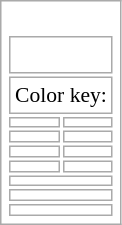<table class="wikitable floatright" style="background: none";>
<tr>
<td><br><table class="floatright" style="font-size: 90%";>
<tr>
<td colspan=2><br>
</td>
</tr>
<tr>
<td colspan=2>Color key:</td>
</tr>
<tr>
<td></td>
<td></td>
</tr>
<tr>
<td></td>
<td></td>
</tr>
<tr>
<td></td>
<td></td>
</tr>
<tr>
<td></td>
<td></td>
</tr>
<tr>
<td colspan=2></td>
</tr>
<tr>
<td colspan=2></td>
</tr>
<tr>
<td colspan=2></td>
</tr>
</table>
</td>
</tr>
</table>
